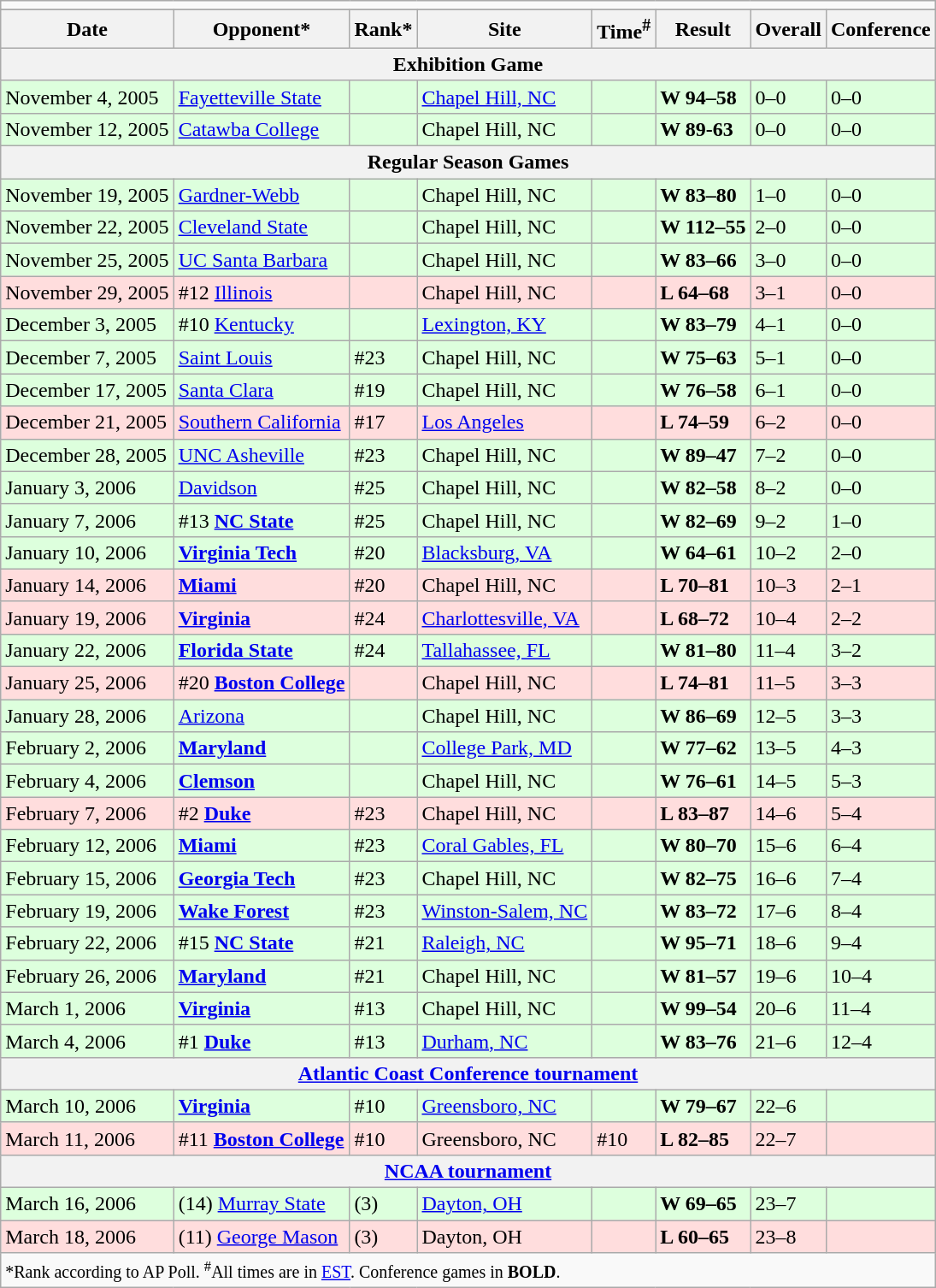<table class="wikitable">
<tr>
<td colspan=8></td>
</tr>
<tr>
</tr>
<tr>
<th>Date</th>
<th>Opponent*</th>
<th>Rank*</th>
<th>Site</th>
<th>Time<sup>#</sup></th>
<th>Result</th>
<th>Overall</th>
<th>Conference</th>
</tr>
<tr>
<th colspan=8>Exhibition Game</th>
</tr>
<tr style="background:#dfd;">
<td>November 4, 2005</td>
<td><a href='#'>Fayetteville State</a></td>
<td></td>
<td><a href='#'>Chapel Hill, NC</a></td>
<td></td>
<td><strong>W 94–58</strong></td>
<td>0–0</td>
<td>0–0</td>
</tr>
<tr style="background:#dfd;">
<td>November 12, 2005</td>
<td><a href='#'>Catawba College</a></td>
<td></td>
<td>Chapel Hill, NC</td>
<td></td>
<td><strong>W 89-63</strong></td>
<td>0–0</td>
<td>0–0</td>
</tr>
<tr>
<th colspan=8>Regular Season Games</th>
</tr>
<tr style="background:#dfd;">
<td>November 19, 2005</td>
<td><a href='#'>Gardner-Webb</a></td>
<td></td>
<td>Chapel Hill, NC</td>
<td></td>
<td><strong>W 83–80</strong></td>
<td>1–0</td>
<td>0–0</td>
</tr>
<tr style="background:#dfd;">
<td>November 22, 2005</td>
<td><a href='#'>Cleveland State</a></td>
<td></td>
<td>Chapel Hill, NC</td>
<td></td>
<td><strong>W 112–55</strong></td>
<td>2–0</td>
<td>0–0</td>
</tr>
<tr style="background:#dfd;">
<td>November 25, 2005</td>
<td><a href='#'>UC Santa Barbara</a></td>
<td></td>
<td>Chapel Hill, NC</td>
<td></td>
<td><strong>W 83–66</strong></td>
<td>3–0</td>
<td>0–0</td>
</tr>
<tr style="background:#fdd;">
<td>November 29, 2005</td>
<td>#12 <a href='#'>Illinois</a></td>
<td></td>
<td>Chapel Hill, NC</td>
<td></td>
<td><strong>L 64–68</strong></td>
<td>3–1</td>
<td>0–0</td>
</tr>
<tr style="background:#dfd;">
<td>December 3, 2005</td>
<td>#10 <a href='#'>Kentucky</a></td>
<td></td>
<td><a href='#'>Lexington, KY</a></td>
<td></td>
<td><strong>W 83–79</strong></td>
<td>4–1</td>
<td>0–0</td>
</tr>
<tr style="background:#dfd;">
<td>December 7, 2005</td>
<td><a href='#'>Saint Louis</a></td>
<td>#23</td>
<td>Chapel Hill, NC</td>
<td></td>
<td><strong>W 75–63</strong></td>
<td>5–1</td>
<td>0–0</td>
</tr>
<tr style="background:#dfd;">
<td>December 17, 2005</td>
<td><a href='#'>Santa Clara</a></td>
<td>#19</td>
<td>Chapel Hill, NC</td>
<td></td>
<td><strong>W 76–58</strong></td>
<td>6–1</td>
<td>0–0</td>
</tr>
<tr style="background:#fdd;">
<td>December 21, 2005</td>
<td><a href='#'>Southern California</a></td>
<td>#17</td>
<td><a href='#'>Los Angeles</a></td>
<td></td>
<td><strong>L 74–59</strong></td>
<td>6–2</td>
<td>0–0</td>
</tr>
<tr style="background:#dfd;">
<td>December 28, 2005</td>
<td><a href='#'>UNC Asheville</a></td>
<td>#23</td>
<td>Chapel Hill, NC</td>
<td></td>
<td><strong>W 89–47</strong></td>
<td>7–2</td>
<td>0–0</td>
</tr>
<tr style="background:#dfd;">
<td>January 3, 2006</td>
<td><a href='#'>Davidson</a></td>
<td>#25</td>
<td>Chapel Hill, NC</td>
<td></td>
<td><strong>W 82–58</strong></td>
<td>8–2</td>
<td>0–0</td>
</tr>
<tr style="background:#dfd;">
<td>January 7, 2006</td>
<td>#13 <strong><a href='#'>NC State</a></strong></td>
<td>#25</td>
<td>Chapel Hill, NC</td>
<td></td>
<td><strong>W 82–69</strong></td>
<td>9–2</td>
<td>1–0</td>
</tr>
<tr style="background:#dfd;">
<td>January 10, 2006</td>
<td><strong><a href='#'>Virginia Tech</a></strong></td>
<td>#20</td>
<td><a href='#'>Blacksburg, VA</a></td>
<td></td>
<td><strong>W 64–61</strong></td>
<td>10–2</td>
<td>2–0</td>
</tr>
<tr style="background:#fdd;">
<td>January 14, 2006</td>
<td><strong><a href='#'>Miami</a></strong></td>
<td>#20</td>
<td>Chapel Hill, NC</td>
<td></td>
<td><strong>L 70–81</strong></td>
<td>10–3</td>
<td>2–1</td>
</tr>
<tr style="background:#fdd;">
<td>January 19, 2006</td>
<td><strong><a href='#'>Virginia</a></strong></td>
<td>#24</td>
<td><a href='#'>Charlottesville, VA</a></td>
<td></td>
<td><strong>L 68–72</strong></td>
<td>10–4</td>
<td>2–2</td>
</tr>
<tr style="background:#dfd;">
<td>January 22, 2006</td>
<td><strong><a href='#'>Florida State</a></strong></td>
<td>#24</td>
<td><a href='#'>Tallahassee, FL</a></td>
<td></td>
<td><strong>W 81–80</strong></td>
<td>11–4</td>
<td>3–2</td>
</tr>
<tr style="background:#fdd;">
<td>January 25, 2006</td>
<td>#20 <strong><a href='#'>Boston College</a></strong></td>
<td></td>
<td>Chapel Hill, NC</td>
<td></td>
<td><strong>L 74–81</strong></td>
<td>11–5</td>
<td>3–3</td>
</tr>
<tr style="background:#dfd;">
<td>January 28, 2006</td>
<td><a href='#'>Arizona</a></td>
<td></td>
<td>Chapel Hill, NC</td>
<td></td>
<td><strong>W 86–69</strong></td>
<td>12–5</td>
<td>3–3</td>
</tr>
<tr style="background:#dfd;">
<td>February 2, 2006</td>
<td><strong><a href='#'>Maryland</a></strong></td>
<td></td>
<td><a href='#'>College Park, MD</a></td>
<td></td>
<td><strong>W 77–62</strong></td>
<td>13–5</td>
<td>4–3</td>
</tr>
<tr style="background:#dfd;">
<td>February 4, 2006</td>
<td><strong><a href='#'>Clemson</a></strong></td>
<td></td>
<td>Chapel Hill, NC</td>
<td></td>
<td><strong>W 76–61</strong></td>
<td>14–5</td>
<td>5–3</td>
</tr>
<tr style="background:#fdd;">
<td>February 7, 2006</td>
<td>#2 <strong><a href='#'>Duke</a></strong></td>
<td>#23</td>
<td>Chapel Hill, NC</td>
<td></td>
<td><strong>L 83–87</strong></td>
<td>14–6</td>
<td>5–4</td>
</tr>
<tr style="background:#dfd;">
<td>February 12, 2006</td>
<td><strong><a href='#'>Miami</a></strong></td>
<td>#23</td>
<td><a href='#'>Coral Gables, FL</a></td>
<td></td>
<td><strong>W 80–70</strong></td>
<td>15–6</td>
<td>6–4</td>
</tr>
<tr style="background:#dfd;">
<td>February 15, 2006</td>
<td><strong><a href='#'>Georgia Tech</a></strong></td>
<td>#23</td>
<td>Chapel Hill, NC</td>
<td></td>
<td><strong>W 82–75</strong></td>
<td>16–6</td>
<td>7–4</td>
</tr>
<tr style="background:#dfd;">
<td>February 19, 2006</td>
<td><strong><a href='#'>Wake Forest</a></strong></td>
<td>#23</td>
<td><a href='#'>Winston-Salem, NC</a></td>
<td></td>
<td><strong>W 83–72</strong></td>
<td>17–6</td>
<td>8–4</td>
</tr>
<tr style="background:#dfd;">
<td>February 22, 2006</td>
<td>#15 <strong><a href='#'>NC State</a></strong></td>
<td>#21</td>
<td><a href='#'>Raleigh, NC</a></td>
<td></td>
<td><strong>W 95–71</strong></td>
<td>18–6</td>
<td>9–4</td>
</tr>
<tr style="background:#dfd;">
<td>February 26, 2006</td>
<td><strong><a href='#'>Maryland</a></strong></td>
<td>#21</td>
<td>Chapel Hill, NC</td>
<td></td>
<td><strong>W 81–57</strong></td>
<td>19–6</td>
<td>10–4</td>
</tr>
<tr style="background:#dfd;">
<td>March 1, 2006</td>
<td><strong><a href='#'>Virginia</a></strong></td>
<td>#13</td>
<td>Chapel Hill, NC</td>
<td></td>
<td><strong>W 99–54</strong></td>
<td>20–6</td>
<td>11–4</td>
</tr>
<tr style="background:#dfd;">
<td>March 4, 2006</td>
<td>#1 <strong><a href='#'>Duke</a></strong></td>
<td>#13</td>
<td><a href='#'>Durham, NC</a></td>
<td></td>
<td><strong>W 83–76</strong></td>
<td>21–6</td>
<td>12–4</td>
</tr>
<tr>
<th colspan=8><a href='#'>Atlantic Coast Conference tournament</a></th>
</tr>
<tr style="background:#dfd;">
<td>March 10, 2006</td>
<td><strong><a href='#'>Virginia</a></strong></td>
<td>#10</td>
<td><a href='#'>Greensboro, NC</a></td>
<td></td>
<td><strong> W 79–67</strong></td>
<td>22–6</td>
<td></td>
</tr>
<tr style="background:#fdd;">
<td>March 11, 2006</td>
<td>#11 <strong><a href='#'>Boston College</a></strong></td>
<td>#10</td>
<td>Greensboro, NC</td>
<td>#10</td>
<td><strong> L 82–85</strong></td>
<td>22–7</td>
<td></td>
</tr>
<tr>
<th colspan=8><a href='#'>NCAA tournament</a></th>
</tr>
<tr style="background:#dfd;">
<td>March 16, 2006</td>
<td>(14) <a href='#'>Murray State</a></td>
<td>(3)</td>
<td><a href='#'>Dayton, OH</a></td>
<td></td>
<td><strong> W 69–65</strong></td>
<td>23–7</td>
<td></td>
</tr>
<tr style="background:#fdd;">
<td>March 18, 2006</td>
<td>(11) <a href='#'>George Mason</a></td>
<td>(3)</td>
<td>Dayton, OH</td>
<td></td>
<td><strong> L 60–65</strong></td>
<td>23–8</td>
<td></td>
</tr>
<tr>
<td colspan=8><small>*Rank according to AP Poll. <sup>#</sup>All times are in <a href='#'>EST</a>. Conference games in <strong>BOLD</strong>.</small></td>
</tr>
</table>
